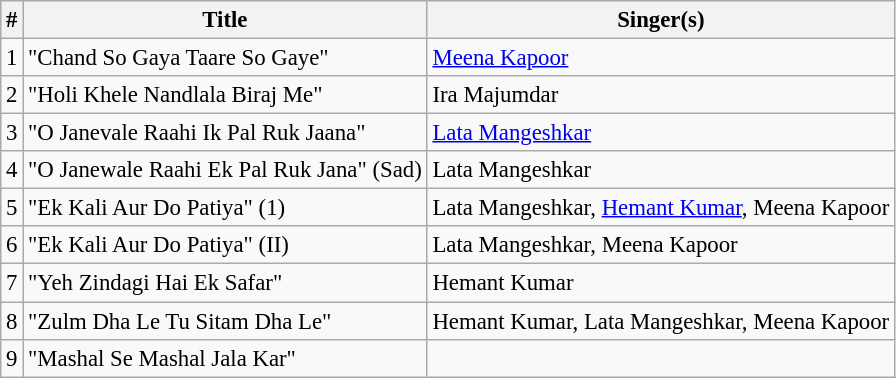<table class="wikitable" style="font-size:95%;">
<tr>
<th>#</th>
<th>Title</th>
<th>Singer(s)</th>
</tr>
<tr>
<td>1</td>
<td>"Chand So Gaya Taare So Gaye"</td>
<td><a href='#'>Meena Kapoor</a></td>
</tr>
<tr>
<td>2</td>
<td>"Holi Khele Nandlala Biraj Me"</td>
<td>Ira Majumdar</td>
</tr>
<tr>
<td>3</td>
<td>"O Janevale Raahi Ik Pal Ruk Jaana"</td>
<td><a href='#'>Lata Mangeshkar</a></td>
</tr>
<tr>
<td>4</td>
<td>"O Janewale Raahi Ek Pal Ruk Jana" (Sad)</td>
<td>Lata Mangeshkar</td>
</tr>
<tr>
<td>5</td>
<td>"Ek Kali Aur Do Patiya" (1)</td>
<td>Lata Mangeshkar, <a href='#'>Hemant Kumar</a>, Meena Kapoor</td>
</tr>
<tr>
<td>6</td>
<td>"Ek Kali Aur Do Patiya" (II)</td>
<td>Lata Mangeshkar, Meena Kapoor</td>
</tr>
<tr>
<td>7</td>
<td>"Yeh Zindagi Hai Ek Safar"</td>
<td>Hemant Kumar</td>
</tr>
<tr>
<td>8</td>
<td>"Zulm Dha Le Tu Sitam Dha Le"</td>
<td>Hemant Kumar, Lata Mangeshkar, Meena Kapoor</td>
</tr>
<tr>
<td>9</td>
<td>"Mashal Se Mashal Jala Kar"</td>
<td></td>
</tr>
</table>
